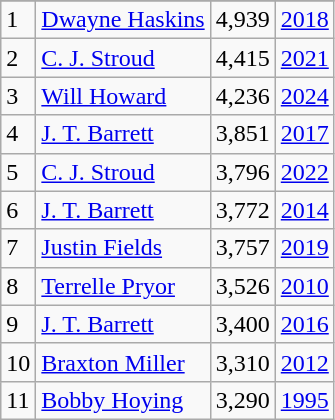<table class="wikitable">
<tr>
</tr>
<tr>
<td>1</td>
<td><a href='#'>Dwayne Haskins</a></td>
<td><abbr>4,939</abbr></td>
<td><a href='#'>2018</a></td>
</tr>
<tr>
<td>2</td>
<td><a href='#'>C. J. Stroud</a></td>
<td><abbr>4,415</abbr></td>
<td><a href='#'>2021</a></td>
</tr>
<tr>
<td>3</td>
<td><a href='#'>Will Howard</a></td>
<td><abbr>4,236</abbr></td>
<td><a href='#'>2024</a></td>
</tr>
<tr>
<td>4</td>
<td><a href='#'>J. T. Barrett</a></td>
<td><abbr>3,851</abbr></td>
<td><a href='#'>2017</a></td>
</tr>
<tr>
<td>5</td>
<td><a href='#'>C. J. Stroud</a></td>
<td><abbr>3,796</abbr></td>
<td><a href='#'>2022</a></td>
</tr>
<tr>
<td>6</td>
<td><a href='#'>J. T. Barrett</a></td>
<td><abbr>3,772</abbr></td>
<td><a href='#'>2014</a></td>
</tr>
<tr>
<td>7</td>
<td><a href='#'>Justin Fields</a></td>
<td><abbr>3,757</abbr></td>
<td><a href='#'>2019</a></td>
</tr>
<tr>
<td>8</td>
<td><a href='#'>Terrelle Pryor</a></td>
<td><abbr>3,526</abbr></td>
<td><a href='#'>2010</a></td>
</tr>
<tr>
<td>9</td>
<td><a href='#'>J. T. Barrett</a></td>
<td><abbr>3,400</abbr></td>
<td><a href='#'>2016</a></td>
</tr>
<tr>
<td>10</td>
<td><a href='#'>Braxton Miller</a></td>
<td><abbr>3,310</abbr></td>
<td><a href='#'>2012</a></td>
</tr>
<tr>
<td>11</td>
<td><a href='#'>Bobby Hoying</a></td>
<td><abbr>3,290</abbr></td>
<td><a href='#'>1995</a></td>
</tr>
</table>
